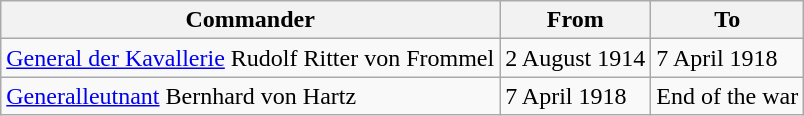<table class="wikitable">
<tr>
<th>Commander</th>
<th>From</th>
<th>To</th>
</tr>
<tr>
<td><a href='#'>General der Kavallerie</a> Rudolf Ritter von Frommel</td>
<td>2 August 1914</td>
<td>7 April 1918</td>
</tr>
<tr>
<td><a href='#'>Generalleutnant</a> Bernhard von Hartz</td>
<td>7 April 1918</td>
<td>End of the war</td>
</tr>
</table>
